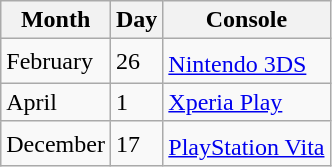<table class="wikitable">
<tr>
<th>Month</th>
<th>Day</th>
<th>Console</th>
</tr>
<tr>
<td>February</td>
<td>26</td>
<td><a href='#'>Nintendo 3DS</a><sup></sup></td>
</tr>
<tr>
<td>April</td>
<td>1</td>
<td><a href='#'>Xperia Play</a></td>
</tr>
<tr>
<td>December</td>
<td>17</td>
<td><a href='#'>PlayStation Vita</a><sup></sup></td>
</tr>
</table>
